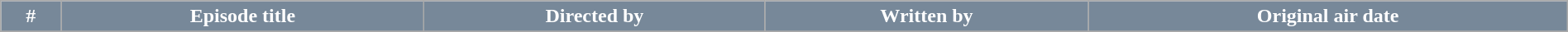<table class="wikitable plainrowheaders" style="margin: auto; width: 100%">
<tr>
<th style="background:#778899; color:#fff;">#</th>
<th style="background:#778899; color:#fff;">Episode title</th>
<th style="background:#778899; color:#fff;">Directed by</th>
<th style="background:#778899; color:#fff;">Written by</th>
<th style="background:#778899; color:#fff;">Original air date</th>
</tr>
<tr>
</tr>
</table>
